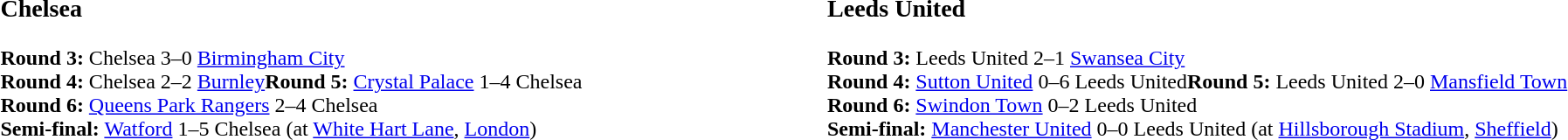<table style="width:100%;">
<tr>
<td width=50% valign=top><br><h3>Chelsea</h3><strong>Round 3:</strong> Chelsea 3–0 <a href='#'>Birmingham City</a><br><strong>Round 4:</strong> Chelsea 2–2 <a href='#'>Burnley</a><strong>Round 5:</strong> <a href='#'>Crystal Palace</a> 1–4 Chelsea<br><strong>Round 6:</strong> <a href='#'>Queens Park Rangers</a> 2–4 Chelsea<br><strong>Semi-final:</strong> <a href='#'>Watford</a> 1–5 Chelsea (at <a href='#'>White Hart Lane</a>, <a href='#'>London</a>)</td>
<td width=50% valign=top><br><h3>Leeds United</h3><strong>Round 3:</strong> Leeds United 2–1 <a href='#'>Swansea City</a><br><strong>Round 4:</strong> <a href='#'>Sutton United</a> 0–6 Leeds United<strong>Round 5:</strong> Leeds United 2–0 <a href='#'>Mansfield Town</a><br><strong>Round 6:</strong> <a href='#'>Swindon Town</a> 0–2 Leeds United<br><strong>Semi-final:</strong> <a href='#'>Manchester United</a> 0–0 Leeds United (at <a href='#'>Hillsborough Stadium</a>, <a href='#'>Sheffield</a>)</td>
</tr>
</table>
